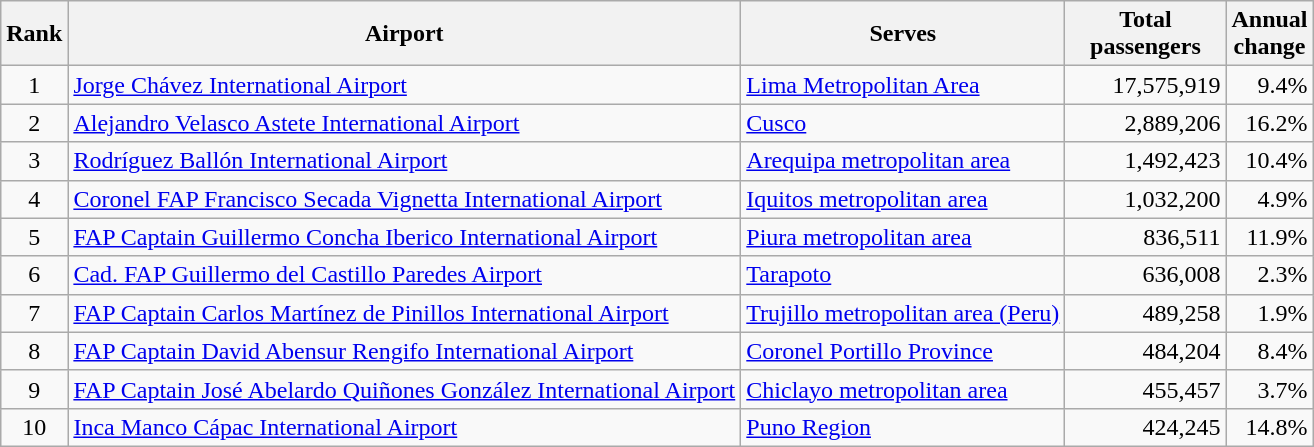<table class="wikitable sortable">
<tr>
<th>Rank</th>
<th>Airport</th>
<th>Serves</th>
<th style="width:100px">Total<br>passengers</th>
<th>Annual<br>change</th>
</tr>
<tr>
<td align="center">1</td>
<td><a href='#'>Jorge Chávez International Airport</a></td>
<td><a href='#'>Lima Metropolitan Area</a></td>
<td align="right">17,575,919</td>
<td align="right">9.4%</td>
</tr>
<tr>
<td align="center">2</td>
<td><a href='#'>Alejandro Velasco Astete International Airport</a></td>
<td><a href='#'>Cusco</a></td>
<td align="right">2,889,206</td>
<td align="right">16.2%</td>
</tr>
<tr>
<td align="center">3</td>
<td><a href='#'>Rodríguez Ballón International Airport</a></td>
<td><a href='#'>Arequipa metropolitan area</a></td>
<td align="right">1,492,423</td>
<td align="right">10.4%</td>
</tr>
<tr>
<td align="center">4</td>
<td><a href='#'>Coronel FAP Francisco Secada Vignetta International Airport</a></td>
<td><a href='#'>Iquitos metropolitan area</a></td>
<td align="right">1,032,200</td>
<td align="right">4.9%</td>
</tr>
<tr>
<td align="center">5</td>
<td><a href='#'>FAP Captain Guillermo Concha Iberico International Airport</a></td>
<td><a href='#'>Piura metropolitan area</a></td>
<td align="right">836,511</td>
<td align="right">11.9%</td>
</tr>
<tr>
<td align="center">6</td>
<td><a href='#'>Cad. FAP Guillermo del Castillo Paredes Airport</a></td>
<td><a href='#'>Tarapoto</a></td>
<td align="right">636,008</td>
<td align="right">2.3%</td>
</tr>
<tr>
<td align="center">7</td>
<td><a href='#'>FAP Captain Carlos Martínez de Pinillos International Airport</a></td>
<td><a href='#'>Trujillo metropolitan area (Peru)</a></td>
<td align="right">489,258</td>
<td align="right">1.9%</td>
</tr>
<tr>
<td align="center">8</td>
<td><a href='#'>FAP Captain David Abensur Rengifo International Airport</a></td>
<td><a href='#'>Coronel Portillo Province</a></td>
<td align="right">484,204</td>
<td align="right">8.4%</td>
</tr>
<tr>
<td align="center">9</td>
<td><a href='#'>FAP Captain José Abelardo Quiñones González International Airport</a></td>
<td><a href='#'>Chiclayo metropolitan area</a></td>
<td align="right">455,457</td>
<td align="right">3.7%</td>
</tr>
<tr>
<td align="center">10</td>
<td><a href='#'>Inca Manco Cápac International Airport</a></td>
<td><a href='#'>Puno Region</a></td>
<td align="right">424,245</td>
<td align="right">14.8%</td>
</tr>
</table>
